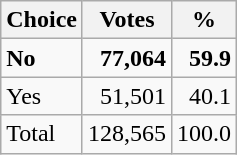<table class="wikitable mw-collapsible">
<tr>
<th>Choice</th>
<th>Votes</th>
<th>%</th>
</tr>
<tr>
<td> <strong>No</strong></td>
<td align="right"><strong>77,064</strong></td>
<td align="right"><strong>59.9</strong></td>
</tr>
<tr>
<td> Yes</td>
<td align="right">51,501</td>
<td align="right">40.1</td>
</tr>
<tr>
<td>Total</td>
<td align="right">128,565</td>
<td align="right">100.0</td>
</tr>
</table>
